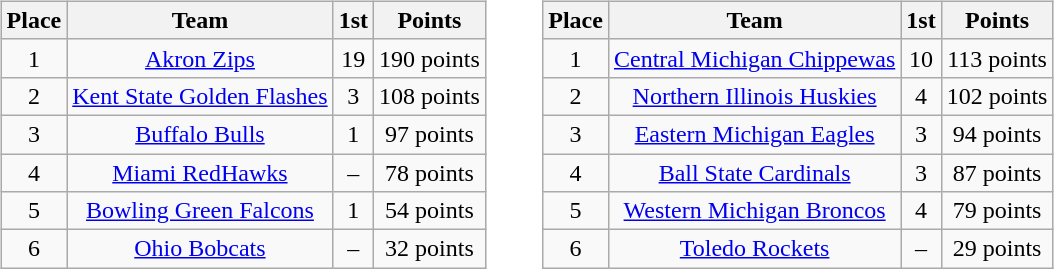<table align="center">
<tr>
<td width=50%><br><table class="wikitable" style="text-align:center" border="1">
<tr>
<th>Place</th>
<th>Team</th>
<th>1st</th>
<th>Points</th>
</tr>
<tr>
<td>1</td>
<td><a href='#'>Akron Zips</a></td>
<td>19</td>
<td>190 points</td>
</tr>
<tr>
<td>2</td>
<td><a href='#'>Kent State Golden Flashes</a></td>
<td>3</td>
<td>108 points</td>
</tr>
<tr>
<td>3</td>
<td><a href='#'>Buffalo Bulls</a></td>
<td>1</td>
<td>97 points</td>
</tr>
<tr>
<td>4</td>
<td><a href='#'>Miami RedHawks</a></td>
<td>–</td>
<td>78 points</td>
</tr>
<tr>
<td>5</td>
<td><a href='#'>Bowling Green Falcons</a></td>
<td>1</td>
<td>54 points</td>
</tr>
<tr>
<td>6</td>
<td><a href='#'>Ohio Bobcats</a></td>
<td>–</td>
<td>32 points</td>
</tr>
</table>
</td>
<td width=50%><br><table class="wikitable" style="text-align:center" border="1">
<tr>
<th>Place</th>
<th>Team</th>
<th>1st</th>
<th>Points</th>
</tr>
<tr>
<td>1</td>
<td><a href='#'>Central Michigan Chippewas</a></td>
<td>10</td>
<td>113 points</td>
</tr>
<tr>
<td>2</td>
<td><a href='#'>Northern Illinois Huskies</a></td>
<td>4</td>
<td>102 points</td>
</tr>
<tr>
<td>3</td>
<td><a href='#'>Eastern Michigan Eagles</a></td>
<td>3</td>
<td>94 points</td>
</tr>
<tr>
<td>4</td>
<td><a href='#'>Ball State Cardinals</a></td>
<td>3</td>
<td>87 points</td>
</tr>
<tr>
<td>5</td>
<td><a href='#'>Western Michigan Broncos</a></td>
<td>4</td>
<td>79 points</td>
</tr>
<tr>
<td>6</td>
<td><a href='#'>Toledo Rockets</a></td>
<td>–</td>
<td>29 points</td>
</tr>
</table>
</td>
</tr>
</table>
